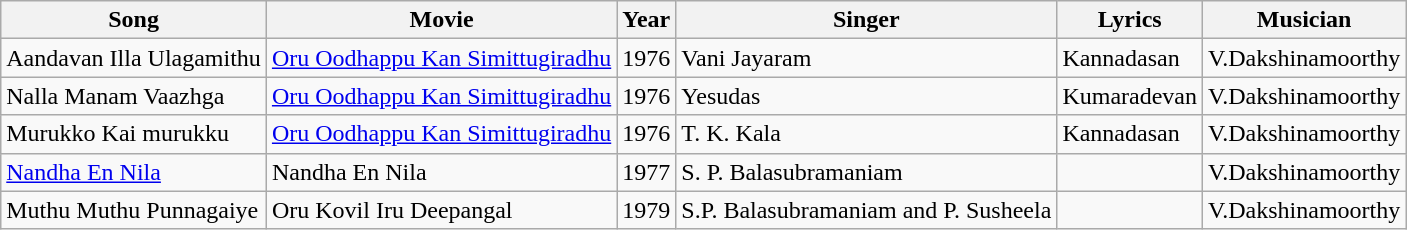<table class="wikitable">
<tr>
<th><strong>Song</strong></th>
<th><strong>Movie</strong></th>
<th><strong>Year</strong></th>
<th><strong>Singer</strong></th>
<th><strong>Lyrics</strong></th>
<th><strong>Musician</strong></th>
</tr>
<tr>
<td>Aandavan Illa  Ulagamithu</td>
<td><a href='#'>Oru Oodhappu Kan Simittugiradhu</a></td>
<td>1976</td>
<td>Vani Jayaram</td>
<td>Kannadasan</td>
<td>V.Dakshinamoorthy</td>
</tr>
<tr>
<td>Nalla Manam  Vaazhga</td>
<td><a href='#'>Oru Oodhappu Kan Simittugiradhu</a></td>
<td>1976</td>
<td>Yesudas</td>
<td>Kumaradevan</td>
<td>V.Dakshinamoorthy</td>
</tr>
<tr>
<td>Murukko Kai  murukku</td>
<td><a href='#'>Oru Oodhappu Kan Simittugiradhu</a></td>
<td>1976</td>
<td>T. K. Kala</td>
<td>Kannadasan</td>
<td>V.Dakshinamoorthy</td>
</tr>
<tr>
<td><a href='#'>Nandha En Nila</a></td>
<td>Nandha En Nila</td>
<td>1977</td>
<td>S. P. Balasubramaniam</td>
<td></td>
<td>V.Dakshinamoorthy</td>
</tr>
<tr>
<td>Muthu Muthu Punnagaiye</td>
<td>Oru Kovil Iru Deepangal</td>
<td>1979</td>
<td>S.P. Balasubramaniam and P. Susheela</td>
<td></td>
<td>V.Dakshinamoorthy</td>
</tr>
</table>
